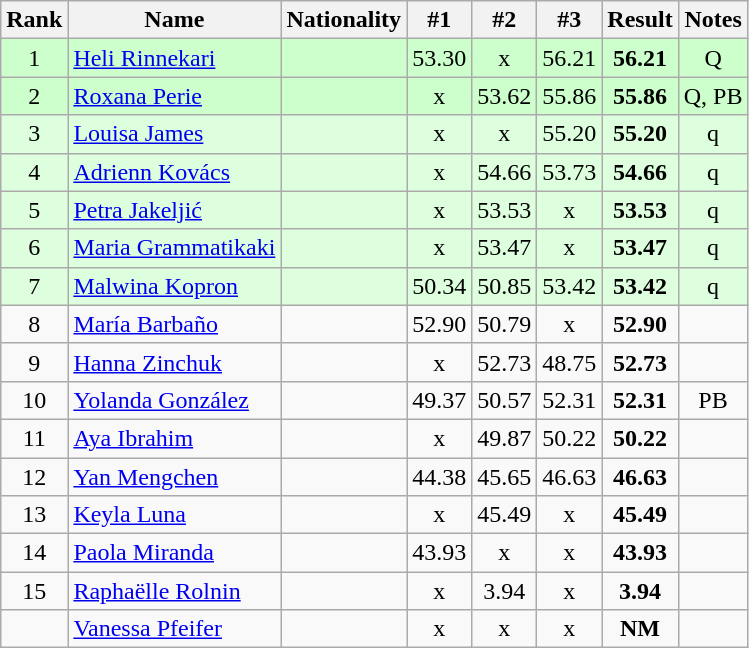<table class="wikitable sortable" style="text-align:center">
<tr>
<th>Rank</th>
<th>Name</th>
<th>Nationality</th>
<th>#1</th>
<th>#2</th>
<th>#3</th>
<th>Result</th>
<th>Notes</th>
</tr>
<tr bgcolor=ccffcc>
<td>1</td>
<td align=left><a href='#'>Heli Rinnekari</a></td>
<td align=left></td>
<td>53.30</td>
<td>x</td>
<td>56.21</td>
<td><strong>56.21</strong></td>
<td>Q</td>
</tr>
<tr bgcolor=ccffcc>
<td>2</td>
<td align=left><a href='#'>Roxana Perie</a></td>
<td align=left></td>
<td>x</td>
<td>53.62</td>
<td>55.86</td>
<td><strong>55.86</strong></td>
<td>Q, PB</td>
</tr>
<tr bgcolor=ddffdd>
<td>3</td>
<td align=left><a href='#'>Louisa James</a></td>
<td align=left></td>
<td>x</td>
<td>x</td>
<td>55.20</td>
<td><strong>55.20</strong></td>
<td>q</td>
</tr>
<tr bgcolor=ddffdd>
<td>4</td>
<td align=left><a href='#'>Adrienn Kovács</a></td>
<td align=left></td>
<td>x</td>
<td>54.66</td>
<td>53.73</td>
<td><strong>54.66</strong></td>
<td>q</td>
</tr>
<tr bgcolor=ddffdd>
<td>5</td>
<td align=left><a href='#'>Petra Jakeljić</a></td>
<td align=left></td>
<td>x</td>
<td>53.53</td>
<td>x</td>
<td><strong>53.53</strong></td>
<td>q</td>
</tr>
<tr bgcolor=ddffdd>
<td>6</td>
<td align=left><a href='#'>Maria Grammatikaki</a></td>
<td align=left></td>
<td>x</td>
<td>53.47</td>
<td>x</td>
<td><strong>53.47</strong></td>
<td>q</td>
</tr>
<tr bgcolor=ddffdd>
<td>7</td>
<td align=left><a href='#'>Malwina Kopron</a></td>
<td align=left></td>
<td>50.34</td>
<td>50.85</td>
<td>53.42</td>
<td><strong>53.42</strong></td>
<td>q</td>
</tr>
<tr>
<td>8</td>
<td align=left><a href='#'>María Barbaño</a></td>
<td align=left></td>
<td>52.90</td>
<td>50.79</td>
<td>x</td>
<td><strong>52.90</strong></td>
<td></td>
</tr>
<tr>
<td>9</td>
<td align=left><a href='#'>Hanna Zinchuk</a></td>
<td align=left></td>
<td>x</td>
<td>52.73</td>
<td>48.75</td>
<td><strong>52.73</strong></td>
<td></td>
</tr>
<tr>
<td>10</td>
<td align=left><a href='#'>Yolanda González</a></td>
<td align=left></td>
<td>49.37</td>
<td>50.57</td>
<td>52.31</td>
<td><strong>52.31</strong></td>
<td>PB</td>
</tr>
<tr>
<td>11</td>
<td align=left><a href='#'>Aya Ibrahim</a></td>
<td align=left></td>
<td>x</td>
<td>49.87</td>
<td>50.22</td>
<td><strong>50.22</strong></td>
<td></td>
</tr>
<tr>
<td>12</td>
<td align=left><a href='#'>Yan Mengchen</a></td>
<td align=left></td>
<td>44.38</td>
<td>45.65</td>
<td>46.63</td>
<td><strong>46.63</strong></td>
<td></td>
</tr>
<tr>
<td>13</td>
<td align=left><a href='#'>Keyla Luna</a></td>
<td align=left></td>
<td>x</td>
<td>45.49</td>
<td>x</td>
<td><strong>45.49</strong></td>
<td></td>
</tr>
<tr>
<td>14</td>
<td align=left><a href='#'>Paola Miranda</a></td>
<td align=left></td>
<td>43.93</td>
<td>x</td>
<td>x</td>
<td><strong>43.93</strong></td>
<td></td>
</tr>
<tr>
<td>15</td>
<td align=left><a href='#'>Raphaëlle Rolnin</a></td>
<td align=left></td>
<td>x</td>
<td>3.94</td>
<td>x</td>
<td><strong>3.94</strong></td>
<td></td>
</tr>
<tr>
<td></td>
<td align=left><a href='#'>Vanessa Pfeifer</a></td>
<td align=left></td>
<td>x</td>
<td>x</td>
<td>x</td>
<td><strong>NM</strong></td>
<td></td>
</tr>
</table>
